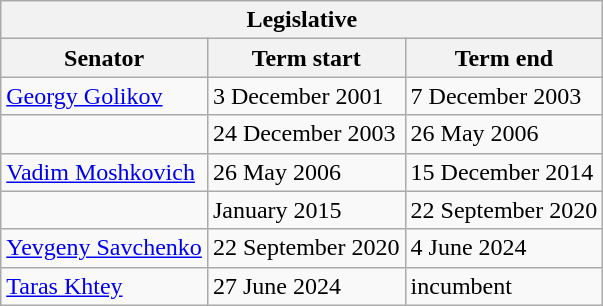<table class="wikitable sortable">
<tr>
<th colspan=3>Legislative</th>
</tr>
<tr>
<th>Senator</th>
<th>Term start</th>
<th>Term end</th>
</tr>
<tr>
<td><a href='#'>Georgy Golikov</a></td>
<td>3 December 2001</td>
<td>7 December 2003</td>
</tr>
<tr>
<td></td>
<td>24 December 2003</td>
<td>26 May 2006</td>
</tr>
<tr>
<td><a href='#'>Vadim Moshkovich</a></td>
<td>26 May 2006</td>
<td>15 December 2014</td>
</tr>
<tr>
<td></td>
<td>January 2015</td>
<td>22 September 2020</td>
</tr>
<tr>
<td><a href='#'>Yevgeny Savchenko</a></td>
<td>22 September 2020</td>
<td>4 June 2024</td>
</tr>
<tr>
<td><a href='#'>Taras Khtey</a></td>
<td>27 June 2024</td>
<td>incumbent</td>
</tr>
</table>
